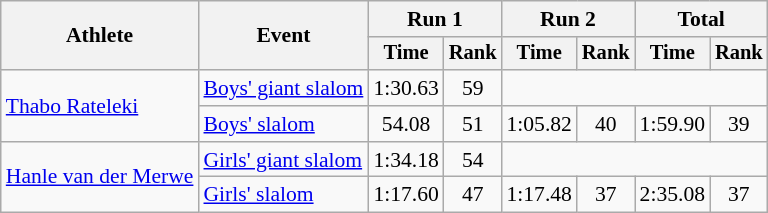<table class="wikitable" style="font-size:90%">
<tr>
<th rowspan=2>Athlete</th>
<th rowspan=2>Event</th>
<th colspan=2>Run 1</th>
<th colspan=2>Run 2</th>
<th colspan=2>Total</th>
</tr>
<tr style="font-size:95%">
<th>Time</th>
<th>Rank</th>
<th>Time</th>
<th>Rank</th>
<th>Time</th>
<th>Rank</th>
</tr>
<tr align=center>
<td align="left" rowspan="2"><a href='#'>Thabo Rateleki</a></td>
<td align="left"><a href='#'>Boys' giant slalom</a></td>
<td>1:30.63</td>
<td>59</td>
<td colspan=4></td>
</tr>
<tr align=center>
<td align="left"><a href='#'>Boys' slalom</a></td>
<td>54.08</td>
<td>51</td>
<td>1:05.82</td>
<td>40</td>
<td>1:59.90</td>
<td>39</td>
</tr>
<tr align=center>
<td align="left" rowspan="2"><a href='#'>Hanle van der Merwe</a></td>
<td align="left"><a href='#'>Girls' giant slalom</a></td>
<td>1:34.18</td>
<td>54</td>
<td colspan=4></td>
</tr>
<tr align=center>
<td align="left"><a href='#'>Girls' slalom</a></td>
<td>1:17.60</td>
<td>47</td>
<td>1:17.48</td>
<td>37</td>
<td>2:35.08</td>
<td>37</td>
</tr>
</table>
